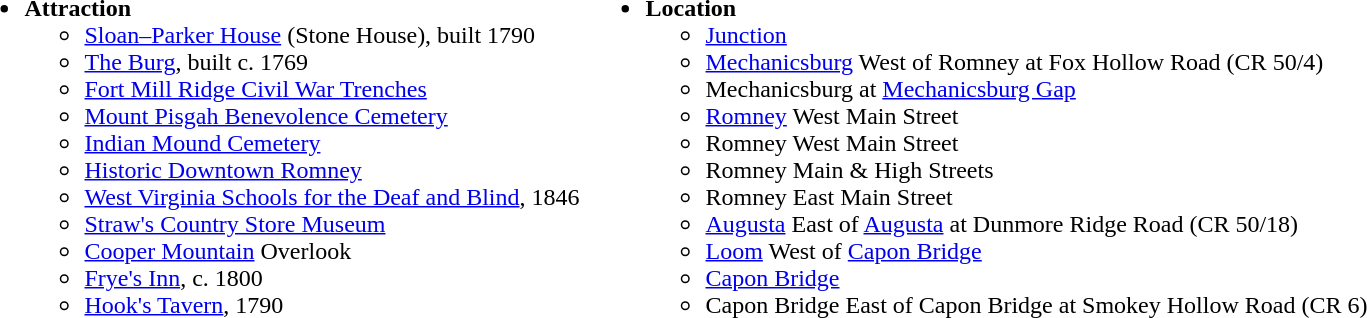<table border="0">
<tr>
<td valign="top"><br><ul><li><strong>Attraction</strong><ul><li><a href='#'>Sloan–Parker House</a> (Stone House), built 1790</li><li><a href='#'>The Burg</a>, built c. 1769</li><li><a href='#'>Fort Mill Ridge Civil War Trenches</a></li><li><a href='#'>Mount Pisgah Benevolence Cemetery</a></li><li><a href='#'>Indian Mound Cemetery</a></li><li><a href='#'>Historic Downtown Romney</a></li><li><a href='#'>West Virginia Schools for the Deaf and Blind</a>, 1846</li><li><a href='#'>Straw's Country Store Museum</a></li><li><a href='#'>Cooper Mountain</a> Overlook</li><li><a href='#'>Frye's Inn</a>, c. 1800</li><li><a href='#'>Hook's Tavern</a>, 1790</li></ul></li></ul></td>
<td valign="top"><br><ul><li><strong>Location</strong><ul><li><a href='#'>Junction</a></li><li><a href='#'>Mechanicsburg</a> West of Romney at Fox Hollow Road (CR 50/4)</li><li>Mechanicsburg at <a href='#'>Mechanicsburg Gap</a></li><li><a href='#'>Romney</a> West Main Street</li><li>Romney West Main Street</li><li>Romney Main & High Streets</li><li>Romney East Main Street</li><li><a href='#'>Augusta</a> East of <a href='#'>Augusta</a> at Dunmore Ridge Road (CR 50/18)</li><li><a href='#'>Loom</a> West of <a href='#'>Capon Bridge</a></li><li><a href='#'>Capon Bridge</a></li><li>Capon Bridge East of Capon Bridge at Smokey Hollow Road (CR 6)</li></ul></li></ul></td>
</tr>
</table>
